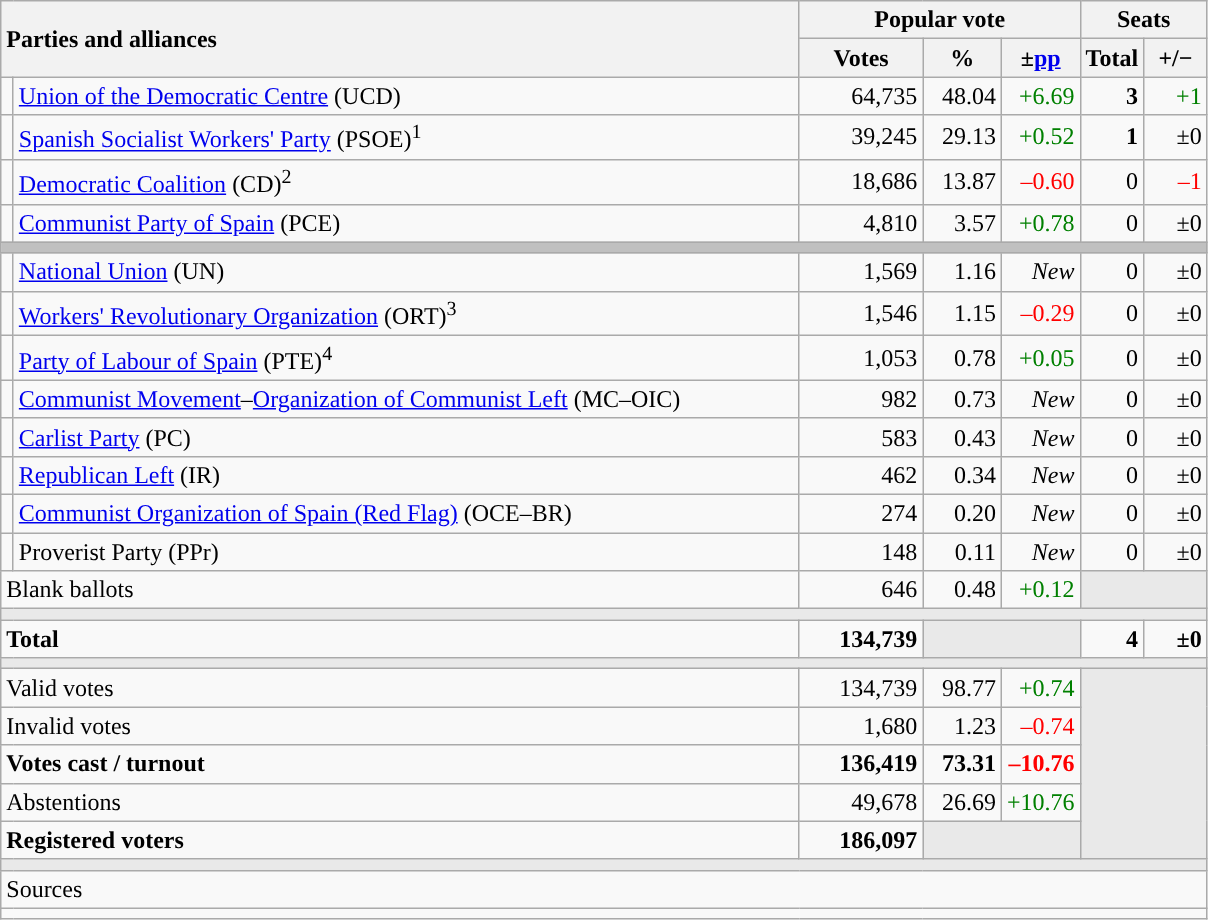<table class="wikitable" style="text-align:right;">
<tr>
<th style="text-align:left;" rowspan="2" colspan="2" width="525">Parties and alliances</th>
<th colspan="3">Popular vote</th>
<th colspan="2">Seats</th>
</tr>
<tr>
<th width="75">Votes</th>
<th width="45">%</th>
<th width="45">±<a href='#'>pp</a></th>
<th width="35">Total</th>
<th width="35">+/−</th>
</tr>
<tr>
<td width="1" style="color:inherit;background:"></td>
<td align="left"><a href='#'>Union of the Democratic Centre</a> (UCD)</td>
<td>64,735</td>
<td>48.04</td>
<td style="color:green;">+6.69</td>
<td><strong>3</strong></td>
<td style="color:green;">+1</td>
</tr>
<tr>
<td style="color:inherit;background:"></td>
<td align="left"><a href='#'>Spanish Socialist Workers' Party</a> (PSOE)<sup>1</sup></td>
<td>39,245</td>
<td>29.13</td>
<td style="color:green;">+0.52</td>
<td><strong>1</strong></td>
<td>±0</td>
</tr>
<tr>
<td style="color:inherit;background:"></td>
<td align="left"><a href='#'>Democratic Coalition</a> (CD)<sup>2</sup></td>
<td>18,686</td>
<td>13.87</td>
<td style="color:red;">–0.60</td>
<td>0</td>
<td style="color:red;">–1</td>
</tr>
<tr>
<td style="color:inherit;background:"></td>
<td align="left"><a href='#'>Communist Party of Spain</a> (PCE)</td>
<td>4,810</td>
<td>3.57</td>
<td style="color:green;">+0.78</td>
<td>0</td>
<td>±0</td>
</tr>
<tr>
<td colspan="7" bgcolor="#C0C0C0"></td>
</tr>
<tr>
<td style="color:inherit;background:"></td>
<td align="left"><a href='#'>National Union</a> (UN)</td>
<td>1,569</td>
<td>1.16</td>
<td><em>New</em></td>
<td>0</td>
<td>±0</td>
</tr>
<tr>
<td style="color:inherit;background:"></td>
<td align="left"><a href='#'>Workers' Revolutionary Organization</a> (ORT)<sup>3</sup></td>
<td>1,546</td>
<td>1.15</td>
<td style="color:red;">–0.29</td>
<td>0</td>
<td>±0</td>
</tr>
<tr>
<td style="color:inherit;background:"></td>
<td align="left"><a href='#'>Party of Labour of Spain</a> (PTE)<sup>4</sup></td>
<td>1,053</td>
<td>0.78</td>
<td style="color:green;">+0.05</td>
<td>0</td>
<td>±0</td>
</tr>
<tr>
<td style="color:inherit;background:"></td>
<td align="left"><a href='#'>Communist Movement</a>–<a href='#'>Organization of Communist Left</a> (MC–OIC)</td>
<td>982</td>
<td>0.73</td>
<td><em>New</em></td>
<td>0</td>
<td>±0</td>
</tr>
<tr>
<td style="color:inherit;background:"></td>
<td align="left"><a href='#'>Carlist Party</a> (PC)</td>
<td>583</td>
<td>0.43</td>
<td><em>New</em></td>
<td>0</td>
<td>±0</td>
</tr>
<tr>
<td style="color:inherit;background:"></td>
<td align="left"><a href='#'>Republican Left</a> (IR)</td>
<td>462</td>
<td>0.34</td>
<td><em>New</em></td>
<td>0</td>
<td>±0</td>
</tr>
<tr>
<td style="color:inherit;background:"></td>
<td align="left"><a href='#'>Communist Organization of Spain (Red Flag)</a> (OCE–BR)</td>
<td>274</td>
<td>0.20</td>
<td><em>New</em></td>
<td>0</td>
<td>±0</td>
</tr>
<tr>
<td style="color:inherit;background:"></td>
<td align="left">Proverist Party (PPr)</td>
<td>148</td>
<td>0.11</td>
<td><em>New</em></td>
<td>0</td>
<td>±0</td>
</tr>
<tr>
<td align="left" colspan="2">Blank ballots</td>
<td>646</td>
<td>0.48</td>
<td style="color:green;">+0.12</td>
<td bgcolor="#E9E9E9" colspan="2"></td>
</tr>
<tr>
<td colspan="7" bgcolor="#E9E9E9"></td>
</tr>
<tr style="font-weight:bold;">
<td align="left" colspan="2">Total</td>
<td>134,739</td>
<td bgcolor="#E9E9E9" colspan="2"></td>
<td>4</td>
<td>±0</td>
</tr>
<tr>
<td colspan="7" bgcolor="#E9E9E9"></td>
</tr>
<tr>
<td align="left" colspan="2">Valid votes</td>
<td>134,739</td>
<td>98.77</td>
<td style="color:green;">+0.74</td>
<td bgcolor="#E9E9E9" colspan="2" rowspan="5"></td>
</tr>
<tr>
<td align="left" colspan="2">Invalid votes</td>
<td>1,680</td>
<td>1.23</td>
<td style="color:red;">–0.74</td>
</tr>
<tr style="font-weight:bold;">
<td align="left" colspan="2">Votes cast / turnout</td>
<td>136,419</td>
<td>73.31</td>
<td style="color:red;">–10.76</td>
</tr>
<tr>
<td align="left" colspan="2">Abstentions</td>
<td>49,678</td>
<td>26.69</td>
<td style="color:green;">+10.76</td>
</tr>
<tr style="font-weight:bold;">
<td align="left" colspan="2">Registered voters</td>
<td>186,097</td>
<td bgcolor="#E9E9E9" colspan="2"></td>
</tr>
<tr>
<td colspan="7" bgcolor="#E9E9E9"></td>
</tr>
<tr>
<td align="left" colspan="7">Sources</td>
</tr>
<tr>
<td colspan="7" style="text-align:left; max-width:790px;"></td>
</tr>
</table>
